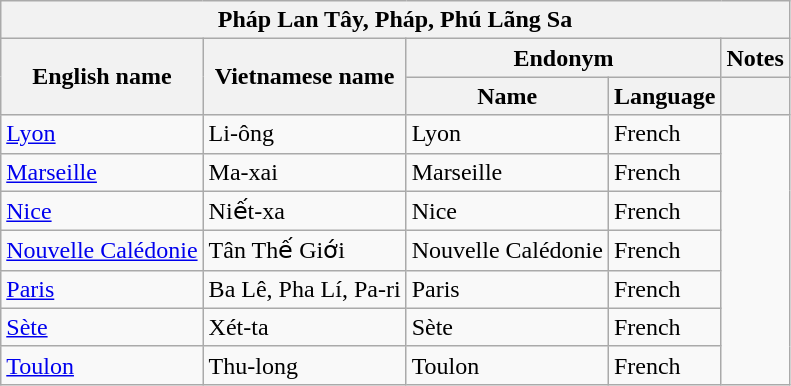<table class="wikitable sortable">
<tr>
<th colspan="5"> Pháp Lan Tây, Pháp, Phú Lãng Sa</th>
</tr>
<tr>
<th rowspan="2">English name</th>
<th rowspan="2">Vietnamese name</th>
<th colspan="2">Endonym</th>
<th>Notes</th>
</tr>
<tr>
<th>Name</th>
<th>Language</th>
<th></th>
</tr>
<tr>
<td><a href='#'>Lyon</a></td>
<td>Li-ông</td>
<td>Lyon</td>
<td>French</td>
</tr>
<tr>
<td><a href='#'>Marseille</a></td>
<td>Ma-xai</td>
<td>Marseille</td>
<td>French</td>
</tr>
<tr>
<td><a href='#'>Nice</a></td>
<td>Niết-xa</td>
<td>Nice</td>
<td>French</td>
</tr>
<tr>
<td><a href='#'>Nouvelle Calédonie</a></td>
<td>Tân Thế Giới</td>
<td>Nouvelle Calédonie</td>
<td>French</td>
</tr>
<tr>
<td><a href='#'>Paris</a></td>
<td>Ba Lê, Pha Lí, Pa-ri</td>
<td>Paris</td>
<td>French</td>
</tr>
<tr>
<td><a href='#'>Sète</a></td>
<td>Xét-ta</td>
<td>Sète</td>
<td>French</td>
</tr>
<tr>
<td><a href='#'>Toulon</a></td>
<td>Thu-long</td>
<td>Toulon</td>
<td>French</td>
</tr>
</table>
